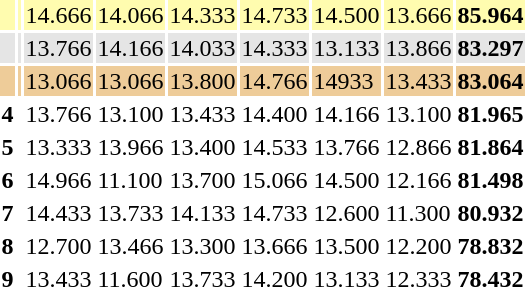<table>
<tr style="background:#fffcaf;">
<th scope=row style="text-align:center"></th>
<td align=left></td>
<td>14.666</td>
<td>14.066</td>
<td>14.333</td>
<td>14.733</td>
<td>14.500</td>
<td>13.666</td>
<td><strong>85.964</strong></td>
</tr>
<tr style="background:#e5e5e5;">
<th scope=row style="text-align:center"></th>
<td align=left></td>
<td>13.766</td>
<td>14.166</td>
<td>14.033</td>
<td>14.333</td>
<td>13.133</td>
<td>13.866</td>
<td><strong>83.297</strong></td>
</tr>
<tr style="background:#ec9;">
<th scope=row style="text-align:center"></th>
<td align=left></td>
<td>13.066</td>
<td>13.066</td>
<td>13.800</td>
<td>14.766</td>
<td>14933</td>
<td>13.433</td>
<td><strong>83.064</strong></td>
</tr>
<tr>
<th scope=row style="text-align:center">4</th>
<td align=left></td>
<td>13.766</td>
<td>13.100</td>
<td>13.433</td>
<td>14.400</td>
<td>14.166</td>
<td>13.100</td>
<td><strong>81.965</strong></td>
</tr>
<tr>
<th scope=row style="text-align:center">5</th>
<td align=left></td>
<td>13.333</td>
<td>13.966</td>
<td>13.400</td>
<td>14.533</td>
<td>13.766</td>
<td>12.866</td>
<td><strong>81.864</strong></td>
</tr>
<tr>
<th scope=row style="text-align:center">6</th>
<td align=left></td>
<td>14.966</td>
<td>11.100</td>
<td>13.700</td>
<td>15.066</td>
<td>14.500</td>
<td>12.166</td>
<td><strong>81.498</strong></td>
</tr>
<tr>
<th scope=row style="text-align:center">7</th>
<td align=left></td>
<td>14.433</td>
<td>13.733</td>
<td>14.133</td>
<td>14.733</td>
<td>12.600</td>
<td>11.300</td>
<td><strong>80.932</strong></td>
</tr>
<tr>
<th scope=row style="text-align:center">8</th>
<td align=left></td>
<td>12.700</td>
<td>13.466</td>
<td>13.300</td>
<td>13.666</td>
<td>13.500</td>
<td>12.200</td>
<td><strong>78.832</strong></td>
</tr>
<tr>
<th scope=row style="text-align:center">9</th>
<td align=left></td>
<td>13.433</td>
<td>11.600</td>
<td>13.733</td>
<td>14.200</td>
<td>13.133</td>
<td>12.333</td>
<td><strong>78.432</strong></td>
</tr>
</table>
